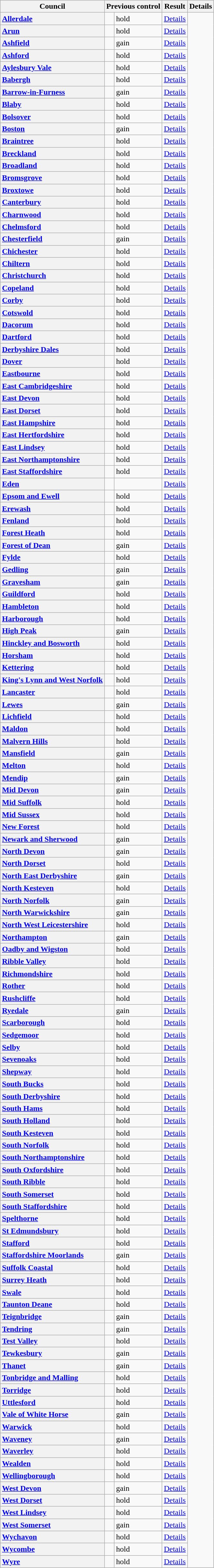<table class="wikitable">
<tr>
<th scope="col">Council</th>
<th colspan=2>Previous control</th>
<th colspan=2>Result</th>
<th scope="col" class="unsortable">Details</th>
</tr>
<tr>
<th scope="row" style="text-align: left;"><a href='#'>Allerdale</a></th>
<td></td>
<td> hold</td>
<td><a href='#'>Details</a></td>
</tr>
<tr>
<th scope="row" style="text-align: left;"><a href='#'>Arun</a></th>
<td></td>
<td> hold</td>
<td><a href='#'>Details</a></td>
</tr>
<tr>
<th scope="row" style="text-align: left;"><a href='#'>Ashfield</a></th>
<td></td>
<td> gain</td>
<td><a href='#'>Details</a></td>
</tr>
<tr>
<th scope="row" style="text-align: left;"><a href='#'>Ashford</a></th>
<td></td>
<td> hold</td>
<td><a href='#'>Details</a></td>
</tr>
<tr>
<th scope="row" style="text-align: left;"><a href='#'>Aylesbury Vale</a></th>
<td></td>
<td> hold</td>
<td><a href='#'>Details</a></td>
</tr>
<tr>
<th scope="row" style="text-align: left;"><a href='#'>Babergh</a></th>
<td></td>
<td> hold</td>
<td><a href='#'>Details</a></td>
</tr>
<tr>
<th scope="row" style="text-align: left;"><a href='#'>Barrow-in-Furness</a></th>
<td></td>
<td> gain</td>
<td><a href='#'>Details</a></td>
</tr>
<tr>
<th scope="row" style="text-align: left;"><a href='#'>Blaby</a></th>
<td></td>
<td> hold</td>
<td><a href='#'>Details</a></td>
</tr>
<tr>
<th scope="row" style="text-align: left;"><a href='#'>Bolsover</a></th>
<td></td>
<td> hold</td>
<td><a href='#'>Details</a></td>
</tr>
<tr>
<th scope="row" style="text-align: left;"><a href='#'>Boston</a></th>
<td></td>
<td> gain</td>
<td><a href='#'>Details</a></td>
</tr>
<tr>
<th scope="row" style="text-align: left;"><a href='#'>Braintree</a></th>
<td></td>
<td> hold</td>
<td><a href='#'>Details</a></td>
</tr>
<tr>
<th scope="row" style="text-align: left;"><a href='#'>Breckland</a></th>
<td></td>
<td> hold</td>
<td><a href='#'>Details</a></td>
</tr>
<tr>
<th scope="row" style="text-align: left;"><a href='#'>Broadland</a></th>
<td></td>
<td> hold</td>
<td><a href='#'>Details</a></td>
</tr>
<tr>
<th scope="row" style="text-align: left;"><a href='#'>Bromsgrove</a></th>
<td></td>
<td> hold</td>
<td><a href='#'>Details</a></td>
</tr>
<tr>
<th scope="row" style="text-align: left;"><a href='#'>Broxtowe</a></th>
<td></td>
<td> hold</td>
<td><a href='#'>Details</a></td>
</tr>
<tr>
<th scope="row" style="text-align: left;"><a href='#'>Canterbury</a></th>
<td></td>
<td> hold</td>
<td><a href='#'>Details</a></td>
</tr>
<tr>
<th scope="row" style="text-align: left;"><a href='#'>Charnwood</a></th>
<td></td>
<td> hold</td>
<td><a href='#'>Details</a></td>
</tr>
<tr>
<th scope="row" style="text-align: left;"><a href='#'>Chelmsford</a></th>
<td></td>
<td> hold</td>
<td><a href='#'>Details</a></td>
</tr>
<tr>
<th scope="row" style="text-align: left;"><a href='#'>Chesterfield</a></th>
<td></td>
<td> gain</td>
<td><a href='#'>Details</a></td>
</tr>
<tr>
<th scope="row" style="text-align: left;"><a href='#'>Chichester</a></th>
<td></td>
<td> hold</td>
<td><a href='#'>Details</a></td>
</tr>
<tr>
<th scope="row" style="text-align: left;"><a href='#'>Chiltern</a></th>
<td></td>
<td> hold</td>
<td><a href='#'>Details</a></td>
</tr>
<tr>
<th scope="row" style="text-align: left;"><a href='#'>Christchurch</a></th>
<td></td>
<td> hold</td>
<td><a href='#'>Details</a></td>
</tr>
<tr>
<th scope="row" style="text-align: left;"><a href='#'>Copeland</a></th>
<td></td>
<td> hold</td>
<td><a href='#'>Details</a></td>
</tr>
<tr>
<th scope="row" style="text-align: left;"><a href='#'>Corby</a></th>
<td></td>
<td> hold</td>
<td><a href='#'>Details</a></td>
</tr>
<tr>
<th scope="row" style="text-align: left;"><a href='#'>Cotswold</a></th>
<td></td>
<td> hold</td>
<td><a href='#'>Details</a></td>
</tr>
<tr>
<th scope="row" style="text-align: left;"><a href='#'>Dacorum</a></th>
<td></td>
<td> hold</td>
<td><a href='#'>Details</a></td>
</tr>
<tr>
<th scope="row" style="text-align: left;"><a href='#'>Dartford</a></th>
<td></td>
<td> hold</td>
<td><a href='#'>Details</a></td>
</tr>
<tr>
<th scope="row" style="text-align: left;"><a href='#'>Derbyshire Dales</a></th>
<td></td>
<td> hold</td>
<td><a href='#'>Details</a></td>
</tr>
<tr>
<th scope="row" style="text-align: left;"><a href='#'>Dover</a></th>
<td></td>
<td> hold</td>
<td><a href='#'>Details</a></td>
</tr>
<tr>
<th scope="row" style="text-align: left;"><a href='#'>Eastbourne</a></th>
<td></td>
<td> hold</td>
<td><a href='#'>Details</a></td>
</tr>
<tr>
<th scope="row" style="text-align: left;"><a href='#'>East Cambridgeshire</a></th>
<td></td>
<td> hold</td>
<td><a href='#'>Details</a></td>
</tr>
<tr>
<th scope="row" style="text-align: left;"><a href='#'>East Devon</a></th>
<td></td>
<td> hold</td>
<td><a href='#'>Details</a></td>
</tr>
<tr>
<th scope="row" style="text-align: left;"><a href='#'>East Dorset</a></th>
<td></td>
<td> hold</td>
<td><a href='#'>Details</a></td>
</tr>
<tr>
<th scope="row" style="text-align: left;"><a href='#'>East Hampshire</a></th>
<td></td>
<td> hold</td>
<td><a href='#'>Details</a></td>
</tr>
<tr>
<th scope="row" style="text-align: left;"><a href='#'>East Hertfordshire</a></th>
<td></td>
<td> hold</td>
<td><a href='#'>Details</a></td>
</tr>
<tr>
<th scope="row" style="text-align: left;"><a href='#'>East Lindsey</a></th>
<td></td>
<td> hold</td>
<td><a href='#'>Details</a></td>
</tr>
<tr>
<th scope="row" style="text-align: left;"><a href='#'>East Northamptonshire</a></th>
<td></td>
<td> hold</td>
<td><a href='#'>Details</a></td>
</tr>
<tr>
<th scope="row" style="text-align: left;"><a href='#'>East Staffordshire</a></th>
<td></td>
<td> hold</td>
<td><a href='#'>Details</a></td>
</tr>
<tr>
<th scope="row" style="text-align: left;"><a href='#'>Eden</a></th>
<td></td>
<td></td>
<td><a href='#'>Details</a></td>
</tr>
<tr>
<th scope="row" style="text-align: left;"><a href='#'>Epsom and Ewell</a></th>
<td></td>
<td> hold</td>
<td><a href='#'>Details</a></td>
</tr>
<tr>
<th scope="row" style="text-align: left;"><a href='#'>Erewash</a></th>
<td></td>
<td> hold</td>
<td><a href='#'>Details</a></td>
</tr>
<tr>
<th scope="row" style="text-align: left;"><a href='#'>Fenland</a></th>
<td></td>
<td> hold</td>
<td><a href='#'>Details</a></td>
</tr>
<tr>
<th scope="row" style="text-align: left;"><a href='#'>Forest Heath</a></th>
<td></td>
<td> hold</td>
<td><a href='#'>Details</a></td>
</tr>
<tr>
<th scope="row" style="text-align: left;"><a href='#'>Forest of Dean</a></th>
<td></td>
<td> gain</td>
<td><a href='#'>Details</a></td>
</tr>
<tr>
<th scope="row" style="text-align: left;"><a href='#'>Fylde</a></th>
<td></td>
<td> hold</td>
<td><a href='#'>Details</a></td>
</tr>
<tr>
<th scope="row" style="text-align: left;"><a href='#'>Gedling</a></th>
<td></td>
<td> gain</td>
<td><a href='#'>Details</a></td>
</tr>
<tr>
<th scope="row" style="text-align: left;"><a href='#'>Gravesham</a></th>
<td></td>
<td> gain</td>
<td><a href='#'>Details</a></td>
</tr>
<tr>
<th scope="row" style="text-align: left;"><a href='#'>Guildford</a></th>
<td></td>
<td> hold</td>
<td><a href='#'>Details</a></td>
</tr>
<tr>
<th scope="row" style="text-align: left;"><a href='#'>Hambleton</a></th>
<td></td>
<td> hold</td>
<td><a href='#'>Details</a></td>
</tr>
<tr>
<th scope="row" style="text-align: left;"><a href='#'>Harborough</a></th>
<td></td>
<td> hold</td>
<td><a href='#'>Details</a></td>
</tr>
<tr>
<th scope="row" style="text-align: left;"><a href='#'>High Peak</a></th>
<td></td>
<td> gain</td>
<td><a href='#'>Details</a></td>
</tr>
<tr>
<th scope="row" style="text-align: left;"><a href='#'>Hinckley and Bosworth</a></th>
<td></td>
<td> hold</td>
<td><a href='#'>Details</a></td>
</tr>
<tr>
<th scope="row" style="text-align: left;"><a href='#'>Horsham</a></th>
<td></td>
<td> hold</td>
<td><a href='#'>Details</a></td>
</tr>
<tr>
<th scope="row" style="text-align: left;"><a href='#'>Kettering</a></th>
<td></td>
<td> hold</td>
<td><a href='#'>Details</a></td>
</tr>
<tr>
<th scope="row" style="text-align: left;"><a href='#'>King's Lynn and West Norfolk</a></th>
<td></td>
<td> hold</td>
<td><a href='#'>Details</a></td>
</tr>
<tr>
<th scope="row" style="text-align: left;"><a href='#'>Lancaster</a></th>
<td></td>
<td> hold</td>
<td><a href='#'>Details</a></td>
</tr>
<tr>
<th scope="row" style="text-align: left;"><a href='#'>Lewes</a></th>
<td></td>
<td> gain</td>
<td><a href='#'>Details</a></td>
</tr>
<tr>
<th scope="row" style="text-align: left;"><a href='#'>Lichfield</a></th>
<td></td>
<td> hold</td>
<td><a href='#'>Details</a></td>
</tr>
<tr>
<th scope="row" style="text-align: left;"><a href='#'>Maldon</a></th>
<td></td>
<td> hold</td>
<td><a href='#'>Details</a></td>
</tr>
<tr>
<th scope="row" style="text-align: left;"><a href='#'>Malvern Hills</a></th>
<td></td>
<td> hold</td>
<td><a href='#'>Details</a></td>
</tr>
<tr>
<th scope="row" style="text-align: left;"><a href='#'>Mansfield</a></th>
<td></td>
<td> gain</td>
<td><a href='#'>Details</a></td>
</tr>
<tr>
<th scope="row" style="text-align: left;"><a href='#'>Melton</a></th>
<td></td>
<td> hold</td>
<td><a href='#'>Details</a></td>
</tr>
<tr>
<th scope="row" style="text-align: left;"><a href='#'>Mendip</a></th>
<td></td>
<td> gain</td>
<td><a href='#'>Details</a></td>
</tr>
<tr>
<th scope="row" style="text-align: left;"><a href='#'>Mid Devon</a></th>
<td></td>
<td> gain</td>
<td><a href='#'>Details</a></td>
</tr>
<tr>
<th scope="row" style="text-align: left;"><a href='#'>Mid Suffolk</a></th>
<td></td>
<td> hold</td>
<td><a href='#'>Details</a></td>
</tr>
<tr>
<th scope="row" style="text-align: left;"><a href='#'>Mid Sussex</a></th>
<td></td>
<td> hold</td>
<td><a href='#'>Details</a></td>
</tr>
<tr>
<th scope="row" style="text-align: left;"><a href='#'>New Forest</a></th>
<td></td>
<td> hold</td>
<td><a href='#'>Details</a></td>
</tr>
<tr>
<th scope="row" style="text-align: left;"><a href='#'>Newark and Sherwood</a></th>
<td></td>
<td> gain</td>
<td><a href='#'>Details</a></td>
</tr>
<tr>
<th scope="row" style="text-align: left;"><a href='#'>North Devon</a></th>
<td></td>
<td> gain</td>
<td><a href='#'>Details</a></td>
</tr>
<tr>
<th scope="row" style="text-align: left;"><a href='#'>North Dorset</a></th>
<td></td>
<td> hold</td>
<td><a href='#'>Details</a></td>
</tr>
<tr>
<th scope="row" style="text-align: left;"><a href='#'>North East Derbyshire</a></th>
<td></td>
<td> gain</td>
<td><a href='#'>Details</a></td>
</tr>
<tr>
<th scope="row" style="text-align: left;"><a href='#'>North Kesteven</a></th>
<td></td>
<td> hold</td>
<td><a href='#'>Details</a></td>
</tr>
<tr>
<th scope="row" style="text-align: left;"><a href='#'>North Norfolk</a></th>
<td></td>
<td> gain</td>
<td><a href='#'>Details</a></td>
</tr>
<tr>
<th scope="row" style="text-align: left;"><a href='#'>North Warwickshire</a></th>
<td></td>
<td> gain</td>
<td><a href='#'>Details</a></td>
</tr>
<tr>
<th scope="row" style="text-align: left;"><a href='#'>North West Leicestershire</a></th>
<td></td>
<td> hold</td>
<td><a href='#'>Details</a></td>
</tr>
<tr>
<th scope="row" style="text-align: left;"><a href='#'>Northampton</a></th>
<td></td>
<td> gain</td>
<td><a href='#'>Details</a></td>
</tr>
<tr>
<th scope="row" style="text-align: left;"><a href='#'>Oadby and Wigston</a></th>
<td></td>
<td> hold</td>
<td><a href='#'>Details</a></td>
</tr>
<tr>
<th scope="row" style="text-align: left;"><a href='#'>Ribble Valley</a></th>
<td></td>
<td> hold</td>
<td><a href='#'>Details</a></td>
</tr>
<tr>
<th scope="row" style="text-align: left;"><a href='#'>Richmondshire</a></th>
<td></td>
<td> hold</td>
<td><a href='#'>Details</a></td>
</tr>
<tr>
<th scope="row" style="text-align: left;"><a href='#'>Rother</a></th>
<td></td>
<td> hold</td>
<td><a href='#'>Details</a></td>
</tr>
<tr>
<th scope="row" style="text-align: left;"><a href='#'>Rushcliffe</a></th>
<td></td>
<td> hold</td>
<td><a href='#'>Details</a></td>
</tr>
<tr>
<th scope="row" style="text-align: left;"><a href='#'>Ryedale</a></th>
<td></td>
<td> gain</td>
<td><a href='#'>Details</a></td>
</tr>
<tr>
<th scope="row" style="text-align: left;"><a href='#'>Scarborough</a></th>
<td></td>
<td> hold</td>
<td><a href='#'>Details</a></td>
</tr>
<tr>
<th scope="row" style="text-align: left;"><a href='#'>Sedgemoor</a></th>
<td></td>
<td> hold</td>
<td><a href='#'>Details</a></td>
</tr>
<tr>
<th scope="row" style="text-align: left;"><a href='#'>Selby</a></th>
<td></td>
<td> hold</td>
<td><a href='#'>Details</a></td>
</tr>
<tr>
<th scope="row" style="text-align: left;"><a href='#'>Sevenoaks</a></th>
<td></td>
<td> hold</td>
<td><a href='#'>Details</a></td>
</tr>
<tr>
<th scope="row" style="text-align: left;"><a href='#'>Shepway</a></th>
<td></td>
<td> hold</td>
<td><a href='#'>Details</a></td>
</tr>
<tr>
<th scope="row" style="text-align: left;"><a href='#'>South Bucks</a></th>
<td></td>
<td> hold</td>
<td><a href='#'>Details</a></td>
</tr>
<tr>
<th scope="row" style="text-align: left;"><a href='#'>South Derbyshire</a></th>
<td></td>
<td> hold</td>
<td><a href='#'>Details</a></td>
</tr>
<tr>
<th scope="row" style="text-align: left;"><a href='#'>South Hams</a></th>
<td></td>
<td> hold</td>
<td><a href='#'>Details</a></td>
</tr>
<tr>
<th scope="row" style="text-align: left;"><a href='#'>South Holland</a></th>
<td></td>
<td> hold</td>
<td><a href='#'>Details</a></td>
</tr>
<tr>
<th scope="row" style="text-align: left;"><a href='#'>South Kesteven</a></th>
<td></td>
<td> hold</td>
<td><a href='#'>Details</a></td>
</tr>
<tr>
<th scope="row" style="text-align: left;"><a href='#'>South Norfolk</a></th>
<td></td>
<td> hold</td>
<td><a href='#'>Details</a></td>
</tr>
<tr>
<th scope="row" style="text-align: left;"><a href='#'>South Northamptonshire</a></th>
<td></td>
<td> hold</td>
<td><a href='#'>Details</a></td>
</tr>
<tr>
<th scope="row" style="text-align: left;"><a href='#'>South Oxfordshire</a></th>
<td></td>
<td> hold</td>
<td><a href='#'>Details</a></td>
</tr>
<tr>
<th scope="row" style="text-align: left;"><a href='#'>South Ribble</a></th>
<td></td>
<td> hold</td>
<td><a href='#'>Details</a></td>
</tr>
<tr>
<th scope="row" style="text-align: left;"><a href='#'>South Somerset</a></th>
<td></td>
<td> hold</td>
<td><a href='#'>Details</a></td>
</tr>
<tr>
<th scope="row" style="text-align: left;"><a href='#'>South Staffordshire</a></th>
<td></td>
<td> hold</td>
<td><a href='#'>Details</a></td>
</tr>
<tr>
<th scope="row" style="text-align: left;"><a href='#'>Spelthorne</a></th>
<td></td>
<td> hold</td>
<td><a href='#'>Details</a></td>
</tr>
<tr>
<th scope="row" style="text-align: left;"><a href='#'>St Edmundsbury</a></th>
<td></td>
<td> hold</td>
<td><a href='#'>Details</a></td>
</tr>
<tr>
<th scope="row" style="text-align: left;"><a href='#'>Stafford</a></th>
<td></td>
<td> hold</td>
<td><a href='#'>Details</a></td>
</tr>
<tr>
<th scope="row" style="text-align: left;"><a href='#'>Staffordshire Moorlands</a></th>
<td></td>
<td> gain</td>
<td><a href='#'>Details</a></td>
</tr>
<tr>
<th scope="row" style="text-align: left;"><a href='#'>Suffolk Coastal</a></th>
<td></td>
<td> hold</td>
<td><a href='#'>Details</a></td>
</tr>
<tr>
<th scope="row" style="text-align: left;"><a href='#'>Surrey Heath</a></th>
<td></td>
<td> hold</td>
<td><a href='#'>Details</a></td>
</tr>
<tr>
<th scope="row" style="text-align: left;"><a href='#'>Swale</a></th>
<td></td>
<td> hold</td>
<td><a href='#'>Details</a></td>
</tr>
<tr>
<th scope="row" style="text-align: left;"><a href='#'>Taunton Deane</a></th>
<td></td>
<td> hold</td>
<td><a href='#'>Details</a></td>
</tr>
<tr>
<th scope="row" style="text-align: left;"><a href='#'>Teignbridge</a></th>
<td></td>
<td> gain</td>
<td><a href='#'>Details</a></td>
</tr>
<tr>
<th scope="row" style="text-align: left;"><a href='#'>Tendring</a></th>
<td></td>
<td> gain</td>
<td><a href='#'>Details</a></td>
</tr>
<tr>
<th scope="row" style="text-align: left;"><a href='#'>Test Valley</a></th>
<td></td>
<td> hold</td>
<td><a href='#'>Details</a></td>
</tr>
<tr>
<th scope="row" style="text-align: left;"><a href='#'>Tewkesbury</a></th>
<td></td>
<td> gain</td>
<td><a href='#'>Details</a></td>
</tr>
<tr>
<th scope="row" style="text-align: left;"><a href='#'>Thanet</a></th>
<td></td>
<td> gain</td>
<td><a href='#'>Details</a></td>
</tr>
<tr>
<th scope="row" style="text-align: left;"><a href='#'>Tonbridge and Malling</a></th>
<td></td>
<td> hold</td>
<td><a href='#'>Details</a></td>
</tr>
<tr>
<th scope="row" style="text-align: left;"><a href='#'>Torridge</a></th>
<td></td>
<td> hold</td>
<td><a href='#'>Details</a></td>
</tr>
<tr>
<th scope="row" style="text-align: left;"><a href='#'>Uttlesford</a></th>
<td></td>
<td> hold</td>
<td><a href='#'>Details</a></td>
</tr>
<tr>
<th scope="row" style="text-align: left;"><a href='#'>Vale of White Horse</a></th>
<td></td>
<td> gain</td>
<td><a href='#'>Details</a></td>
</tr>
<tr>
<th scope="row" style="text-align: left;"><a href='#'>Warwick</a></th>
<td></td>
<td> hold</td>
<td><a href='#'>Details</a></td>
</tr>
<tr>
<th scope="row" style="text-align: left;"><a href='#'>Waveney</a></th>
<td></td>
<td> gain</td>
<td><a href='#'>Details</a></td>
</tr>
<tr>
<th scope="row" style="text-align: left;"><a href='#'>Waverley</a></th>
<td></td>
<td> hold</td>
<td><a href='#'>Details</a></td>
</tr>
<tr>
<th scope="row" style="text-align: left;"><a href='#'>Wealden</a></th>
<td></td>
<td> hold</td>
<td><a href='#'>Details</a></td>
</tr>
<tr>
<th scope="row" style="text-align: left;"><a href='#'>Wellingborough</a></th>
<td></td>
<td> hold</td>
<td><a href='#'>Details</a></td>
</tr>
<tr>
<th scope="row" style="text-align: left;"><a href='#'>West Devon</a></th>
<td></td>
<td> gain</td>
<td><a href='#'>Details</a></td>
</tr>
<tr>
<th scope="row" style="text-align: left;"><a href='#'>West Dorset</a></th>
<td></td>
<td> hold</td>
<td><a href='#'>Details</a></td>
</tr>
<tr>
<th scope="row" style="text-align: left;"><a href='#'>West Lindsey</a></th>
<td></td>
<td> hold</td>
<td><a href='#'>Details</a></td>
</tr>
<tr>
<th scope="row" style="text-align: left;"><a href='#'>West Somerset</a></th>
<td></td>
<td> gain</td>
<td><a href='#'>Details</a></td>
</tr>
<tr>
<th scope="row" style="text-align: left;"><a href='#'>Wychavon</a></th>
<td></td>
<td> hold</td>
<td><a href='#'>Details</a></td>
</tr>
<tr>
<th scope="row" style="text-align: left;"><a href='#'>Wycombe</a></th>
<td></td>
<td> hold</td>
<td><a href='#'>Details</a></td>
</tr>
<tr>
<th scope="row" style="text-align: left;"><a href='#'>Wyre</a></th>
<td></td>
<td> hold</td>
<td><a href='#'>Details</a></td>
</tr>
</table>
